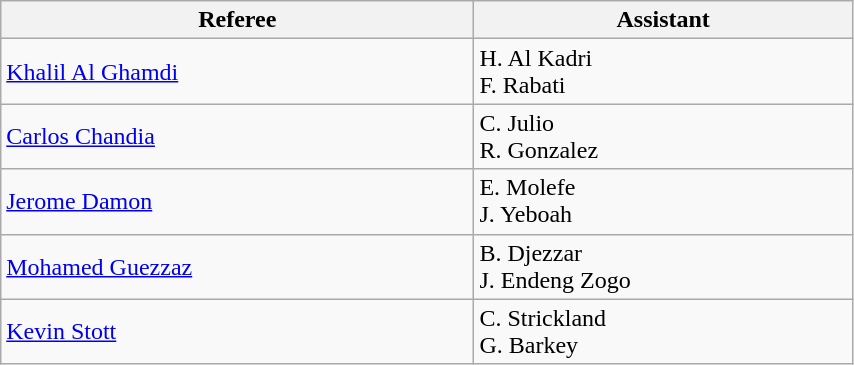<table class="wikitable" width=45%>
<tr>
<th width=25%>Referee</th>
<th width=20%>Assistant</th>
</tr>
<tr>
<td> <a href='#'>Khalil Al Ghamdi</a></td>
<td>H. Al Kadri <br>F. Rabati </td>
</tr>
<tr>
<td> <a href='#'>Carlos Chandia</a></td>
<td>C. Julio<br>R. Gonzalez</td>
</tr>
<tr>
<td> <a href='#'>Jerome Damon</a></td>
<td>E. Molefe<br>J. Yeboah </td>
</tr>
<tr>
<td> <a href='#'>Mohamed Guezzaz</a></td>
<td>B. Djezzar <br> J. Endeng Zogo </td>
</tr>
<tr>
<td> <a href='#'>Kevin Stott</a></td>
<td>C. Strickland <br>G. Barkey </td>
</tr>
</table>
